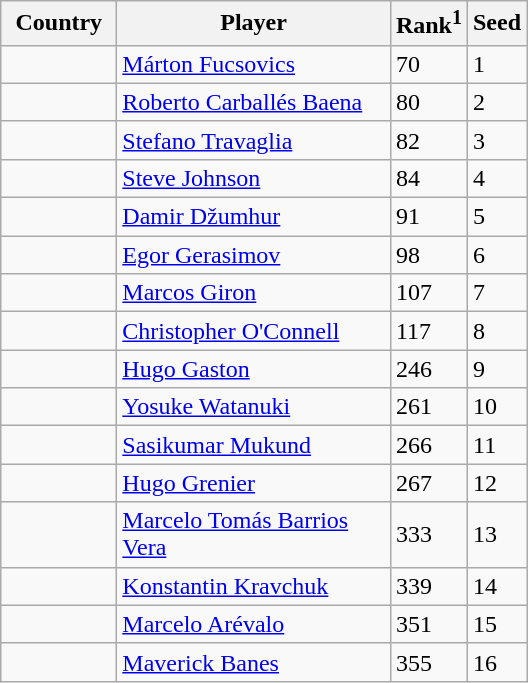<table class="sortable wikitable">
<tr>
<th width="70">Country</th>
<th width="175">Player</th>
<th>Rank<sup>1</sup></th>
<th>Seed</th>
</tr>
<tr>
<td></td>
<td><a href='#'>Márton Fucsovics</a></td>
<td>70</td>
<td>1</td>
</tr>
<tr>
<td></td>
<td><a href='#'>Roberto Carballés Baena</a></td>
<td>80</td>
<td>2</td>
</tr>
<tr>
<td></td>
<td><a href='#'>Stefano Travaglia</a></td>
<td>82</td>
<td>3</td>
</tr>
<tr>
<td></td>
<td><a href='#'>Steve Johnson</a></td>
<td>84</td>
<td>4</td>
</tr>
<tr>
<td></td>
<td><a href='#'>Damir Džumhur</a></td>
<td>91</td>
<td>5</td>
</tr>
<tr>
<td></td>
<td><a href='#'>Egor Gerasimov</a></td>
<td>98</td>
<td>6</td>
</tr>
<tr>
<td></td>
<td><a href='#'>Marcos Giron</a></td>
<td>107</td>
<td>7</td>
</tr>
<tr>
<td></td>
<td><a href='#'>Christopher O'Connell</a></td>
<td>117</td>
<td>8</td>
</tr>
<tr>
<td></td>
<td><a href='#'>Hugo Gaston</a></td>
<td>246</td>
<td>9</td>
</tr>
<tr>
<td></td>
<td><a href='#'>Yosuke Watanuki</a></td>
<td>261</td>
<td>10</td>
</tr>
<tr>
<td></td>
<td><a href='#'>Sasikumar Mukund</a></td>
<td>266</td>
<td>11</td>
</tr>
<tr>
<td></td>
<td><a href='#'>Hugo Grenier</a></td>
<td>267</td>
<td>12</td>
</tr>
<tr>
<td></td>
<td><a href='#'>Marcelo Tomás Barrios Vera</a></td>
<td>333</td>
<td>13</td>
</tr>
<tr>
<td></td>
<td><a href='#'>Konstantin Kravchuk</a></td>
<td>339</td>
<td>14</td>
</tr>
<tr>
<td></td>
<td><a href='#'>Marcelo Arévalo</a></td>
<td>351</td>
<td>15</td>
</tr>
<tr>
<td></td>
<td><a href='#'>Maverick Banes</a></td>
<td>355</td>
<td>16</td>
</tr>
</table>
